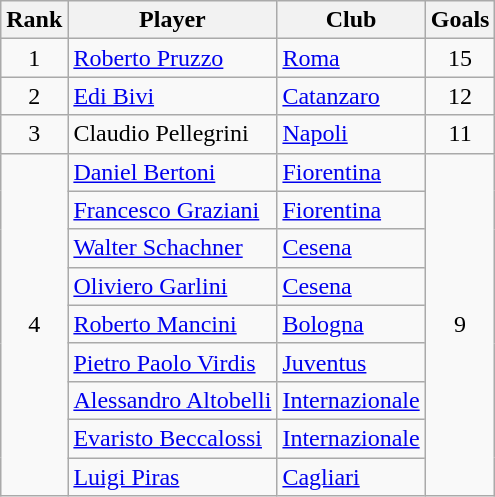<table class="wikitable" style="text-align:center">
<tr>
<th>Rank</th>
<th>Player</th>
<th>Club</th>
<th>Goals</th>
</tr>
<tr>
<td>1</td>
<td align="left"> <a href='#'>Roberto Pruzzo</a></td>
<td align="left"><a href='#'>Roma</a></td>
<td>15</td>
</tr>
<tr>
<td>2</td>
<td align="left"> <a href='#'>Edi Bivi</a></td>
<td align="left"><a href='#'>Catanzaro</a></td>
<td>12</td>
</tr>
<tr>
<td>3</td>
<td align="left"> Claudio Pellegrini</td>
<td align="left"><a href='#'>Napoli</a></td>
<td>11</td>
</tr>
<tr>
<td rowspan="9">4</td>
<td align="left"> <a href='#'>Daniel Bertoni</a></td>
<td align="left"><a href='#'>Fiorentina</a></td>
<td rowspan="9">9</td>
</tr>
<tr>
<td align="left"> <a href='#'>Francesco Graziani</a></td>
<td align="left"><a href='#'>Fiorentina</a></td>
</tr>
<tr>
<td align="left"> <a href='#'>Walter Schachner</a></td>
<td align="left"><a href='#'>Cesena</a></td>
</tr>
<tr>
<td align="left"> <a href='#'>Oliviero Garlini</a></td>
<td align="left"><a href='#'>Cesena</a></td>
</tr>
<tr>
<td align="left"> <a href='#'>Roberto Mancini</a></td>
<td align="left"><a href='#'>Bologna</a></td>
</tr>
<tr>
<td align="left"> <a href='#'>Pietro Paolo Virdis</a></td>
<td align="left"><a href='#'>Juventus</a></td>
</tr>
<tr>
<td align="left"> <a href='#'>Alessandro Altobelli</a></td>
<td align="left"><a href='#'>Internazionale</a></td>
</tr>
<tr>
<td align="left"> <a href='#'>Evaristo Beccalossi</a></td>
<td align="left"><a href='#'>Internazionale</a></td>
</tr>
<tr>
<td align="left"> <a href='#'>Luigi Piras</a></td>
<td align="left"><a href='#'>Cagliari</a></td>
</tr>
</table>
